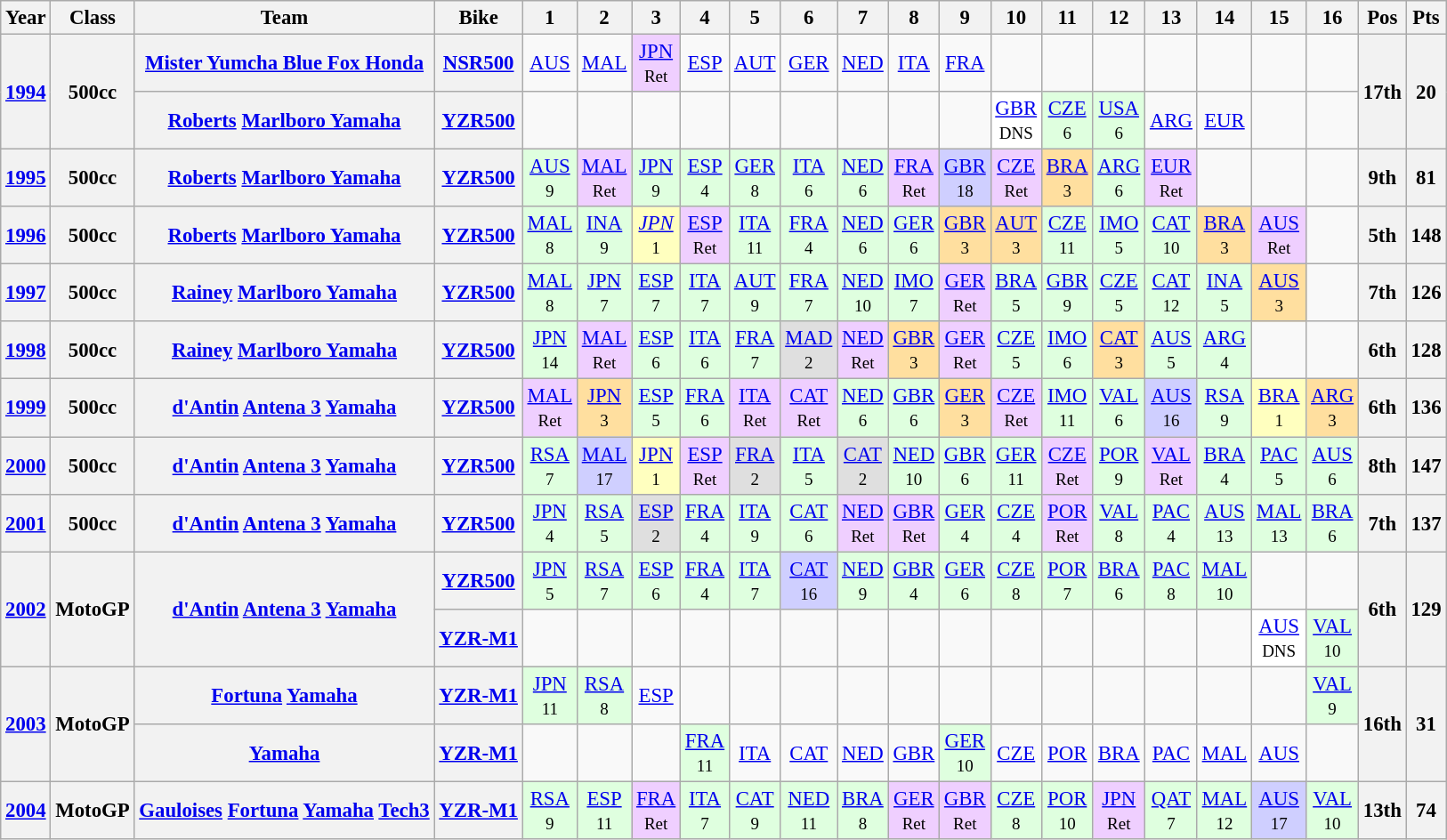<table class="wikitable" style="text-align:center; font-size:95%">
<tr>
<th>Year</th>
<th>Class</th>
<th>Team</th>
<th>Bike</th>
<th>1</th>
<th>2</th>
<th>3</th>
<th>4</th>
<th>5</th>
<th>6</th>
<th>7</th>
<th>8</th>
<th>9</th>
<th>10</th>
<th>11</th>
<th>12</th>
<th>13</th>
<th>14</th>
<th>15</th>
<th>16</th>
<th>Pos</th>
<th>Pts</th>
</tr>
<tr>
<th rowspan=2><a href='#'>1994</a></th>
<th rowspan=2>500cc</th>
<th><a href='#'>Mister Yumcha Blue Fox Honda</a></th>
<th><a href='#'>NSR500</a></th>
<td><a href='#'>AUS</a> <br><small></small></td>
<td><a href='#'>MAL</a> <br><small></small></td>
<td style="background:#EFCFFF;"><a href='#'>JPN</a> <br><small>Ret</small></td>
<td><a href='#'>ESP</a> <br><small></small></td>
<td><a href='#'>AUT</a> <br><small></small></td>
<td><a href='#'>GER</a> <br><small></small></td>
<td><a href='#'>NED</a> <br><small></small></td>
<td><a href='#'>ITA</a> <br><small></small></td>
<td><a href='#'>FRA</a> <br><small></small></td>
<td></td>
<td></td>
<td></td>
<td></td>
<td></td>
<td></td>
<td></td>
<th rowspan=2>17th</th>
<th rowspan=2>20</th>
</tr>
<tr>
<th><a href='#'>Roberts</a> <a href='#'>Marlboro Yamaha</a></th>
<th><a href='#'>YZR500</a></th>
<td></td>
<td></td>
<td></td>
<td></td>
<td></td>
<td></td>
<td></td>
<td></td>
<td></td>
<td style="background:#FFFFFF;"><a href='#'>GBR</a> <br><small>DNS</small></td>
<td style="background:#DFFFDF;"><a href='#'>CZE</a> <br><small>6</small></td>
<td style="background:#DFFFDF;"><a href='#'>USA</a> <br><small>6</small></td>
<td><a href='#'>ARG</a> <br><small></small></td>
<td><a href='#'>EUR</a> <br><small></small></td>
<td></td>
<td></td>
</tr>
<tr>
<th><a href='#'>1995</a></th>
<th>500cc</th>
<th><a href='#'>Roberts</a> <a href='#'>Marlboro Yamaha</a></th>
<th><a href='#'>YZR500</a></th>
<td style="background:#DFFFDF;"><a href='#'>AUS</a> <br><small>9</small></td>
<td style="background:#EFCFFF;"><a href='#'>MAL</a> <br><small>Ret</small></td>
<td style="background:#DFFFDF;"><a href='#'>JPN</a> <br><small>9</small></td>
<td style="background:#DFFFDF;"><a href='#'>ESP</a> <br><small>4</small></td>
<td style="background:#DFFFDF;"><a href='#'>GER</a> <br><small>8</small></td>
<td style="background:#DFFFDF;"><a href='#'>ITA</a> <br><small>6</small></td>
<td style="background:#DFFFDF;"><a href='#'>NED</a> <br><small>6</small></td>
<td style="background:#EFCFFF;"><a href='#'>FRA</a> <br><small>Ret</small></td>
<td style="background:#CFCFFF;"><a href='#'>GBR</a> <br><small>18</small></td>
<td style="background:#EFCFFF;"><a href='#'>CZE</a> <br><small>Ret</small></td>
<td style="background:#FFDF9F;"><a href='#'>BRA</a> <br><small>3</small></td>
<td style="background:#DFFFDF;"><a href='#'>ARG</a> <br><small>6</small></td>
<td style="background:#EFCFFF;"><a href='#'>EUR</a> <br><small>Ret</small></td>
<td></td>
<td></td>
<td></td>
<th>9th</th>
<th>81</th>
</tr>
<tr>
<th><a href='#'>1996</a></th>
<th>500cc</th>
<th><a href='#'>Roberts</a> <a href='#'>Marlboro Yamaha</a></th>
<th><a href='#'>YZR500</a></th>
<td style="background:#DFFFDF;"><a href='#'>MAL</a> <br><small>8</small></td>
<td style="background:#DFFFDF;"><a href='#'>INA</a> <br><small>9</small></td>
<td style="background:#FFFFBF;"><em><a href='#'>JPN</a></em> <br><small>1</small></td>
<td style="background:#EFCFFF;"><a href='#'>ESP</a> <br><small>Ret</small></td>
<td style="background:#DFFFDF;"><a href='#'>ITA</a> <br><small>11</small></td>
<td style="background:#DFFFDF;"><a href='#'>FRA</a> <br><small>4</small></td>
<td style="background:#DFFFDF;"><a href='#'>NED</a> <br><small>6</small></td>
<td style="background:#DFFFDF;"><a href='#'>GER</a> <br><small>6</small></td>
<td style="background:#FFDF9F;"><a href='#'>GBR</a> <br><small>3</small></td>
<td style="background:#FFDF9F;"><a href='#'>AUT</a> <br><small>3</small></td>
<td style="background:#DFFFDF;"><a href='#'>CZE</a> <br><small>11</small></td>
<td style="background:#DFFFDF;"><a href='#'>IMO</a> <br><small>5</small></td>
<td style="background:#DFFFDF;"><a href='#'>CAT</a> <br><small>10</small></td>
<td style="background:#FFDF9F;"><a href='#'>BRA</a> <br><small>3</small></td>
<td style="background:#EFCFFF;"><a href='#'>AUS</a> <br><small>Ret</small></td>
<td></td>
<th>5th</th>
<th>148</th>
</tr>
<tr>
<th><a href='#'>1997</a></th>
<th>500cc</th>
<th><a href='#'>Rainey</a> <a href='#'>Marlboro Yamaha</a></th>
<th><a href='#'>YZR500</a></th>
<td style="background:#DFFFDF;"><a href='#'>MAL</a> <br><small>8</small></td>
<td style="background:#DFFFDF;"><a href='#'>JPN</a> <br><small>7</small></td>
<td style="background:#DFFFDF;"><a href='#'>ESP</a> <br><small>7</small></td>
<td style="background:#DFFFDF;"><a href='#'>ITA</a> <br><small>7</small></td>
<td style="background:#DFFFDF;"><a href='#'>AUT</a> <br><small>9</small></td>
<td style="background:#DFFFDF;"><a href='#'>FRA</a> <br><small>7</small></td>
<td style="background:#DFFFDF;"><a href='#'>NED</a> <br><small>10</small></td>
<td style="background:#DFFFDF;"><a href='#'>IMO</a> <br><small>7</small></td>
<td style="background:#EFCFFF;"><a href='#'>GER</a> <br><small>Ret</small></td>
<td style="background:#DFFFDF;"><a href='#'>BRA</a> <br><small>5</small></td>
<td style="background:#DFFFDF;"><a href='#'>GBR</a> <br><small>9</small></td>
<td style="background:#DFFFDF;"><a href='#'>CZE</a> <br><small>5</small></td>
<td style="background:#DFFFDF;"><a href='#'>CAT</a> <br><small>12</small></td>
<td style="background:#DFFFDF;"><a href='#'>INA</a> <br><small>5</small></td>
<td style="background:#FFDF9F;"><a href='#'>AUS</a> <br><small>3</small></td>
<td></td>
<th>7th</th>
<th>126</th>
</tr>
<tr>
<th><a href='#'>1998</a></th>
<th>500cc</th>
<th><a href='#'>Rainey</a> <a href='#'>Marlboro Yamaha</a></th>
<th><a href='#'>YZR500</a></th>
<td style="background:#DFFFDF;"><a href='#'>JPN</a> <br><small>14</small></td>
<td style="background:#EFCFFF;"><a href='#'>MAL</a> <br><small>Ret</small></td>
<td style="background:#DFFFDF;"><a href='#'>ESP</a> <br><small>6</small></td>
<td style="background:#DFFFDF;"><a href='#'>ITA</a> <br><small>6</small></td>
<td style="background:#DFFFDF;"><a href='#'>FRA</a> <br><small>7</small></td>
<td style="background:#DFDFDF;"><a href='#'>MAD</a> <br><small>2</small></td>
<td style="background:#EFCFFF;"><a href='#'>NED</a> <br><small>Ret</small></td>
<td style="background:#FFDF9F;"><a href='#'>GBR</a> <br><small>3</small></td>
<td style="background:#EFCFFF;"><a href='#'>GER</a> <br><small>Ret</small></td>
<td style="background:#DFFFDF;"><a href='#'>CZE</a> <br><small>5</small></td>
<td style="background:#DFFFDF;"><a href='#'>IMO</a> <br><small>6</small></td>
<td style="background:#FFDF9F;"><a href='#'>CAT</a> <br><small>3</small></td>
<td style="background:#DFFFDF;"><a href='#'>AUS</a> <br><small>5</small></td>
<td style="background:#DFFFDF;"><a href='#'>ARG</a> <br><small>4</small></td>
<td></td>
<td></td>
<th>6th</th>
<th>128</th>
</tr>
<tr>
<th><a href='#'>1999</a></th>
<th>500cc</th>
<th><a href='#'>d'Antin</a> <a href='#'>Antena 3</a> <a href='#'>Yamaha</a></th>
<th><a href='#'>YZR500</a></th>
<td style="background:#EFCFFF;"><a href='#'>MAL</a> <br><small>Ret</small></td>
<td style="background:#FFDF9F;"><a href='#'>JPN</a> <br><small>3</small></td>
<td style="background:#DFFFDF;"><a href='#'>ESP</a> <br><small>5</small></td>
<td style="background:#DFFFDF;"><a href='#'>FRA</a> <br><small>6</small></td>
<td style="background:#EFCFFF;"><a href='#'>ITA</a> <br><small>Ret</small></td>
<td style="background:#EFCFFF;"><a href='#'>CAT</a> <br><small>Ret</small></td>
<td style="background:#DFFFDF;"><a href='#'>NED</a> <br><small>6</small></td>
<td style="background:#DFFFDF;"><a href='#'>GBR</a> <br><small>6</small></td>
<td style="background:#FFDF9F;"><a href='#'>GER</a> <br><small>3</small></td>
<td style="background:#EFCFFF;"><a href='#'>CZE</a> <br><small>Ret</small></td>
<td style="background:#DFFFDF;"><a href='#'>IMO</a> <br><small>11</small></td>
<td style="background:#DFFFDF;"><a href='#'>VAL</a> <br><small>6</small></td>
<td style="background:#CFCFFF;"><a href='#'>AUS</a> <br><small>16</small></td>
<td style="background:#DFFFDF;"><a href='#'>RSA</a> <br><small>9</small></td>
<td style="background:#FFFFBF;"><a href='#'>BRA</a> <br><small>1</small></td>
<td style="background:#FFDF9F;"><a href='#'>ARG</a> <br><small>3</small></td>
<th>6th</th>
<th>136</th>
</tr>
<tr>
<th><a href='#'>2000</a></th>
<th>500cc</th>
<th><a href='#'>d'Antin</a> <a href='#'>Antena 3</a> <a href='#'>Yamaha</a></th>
<th><a href='#'>YZR500</a></th>
<td style="background:#DFFFDF;"><a href='#'>RSA</a> <br><small>7</small></td>
<td style="background:#CFCFFF;"><a href='#'>MAL</a> <br><small>17</small></td>
<td style="background:#FFFFBF;"><a href='#'>JPN</a> <br><small>1</small></td>
<td style="background:#EFCFFF;"><a href='#'>ESP</a> <br><small>Ret</small></td>
<td style="background:#DFDFDF;"><a href='#'>FRA</a> <br><small>2</small></td>
<td style="background:#DFFFDF;"><a href='#'>ITA</a> <br><small>5</small></td>
<td style="background:#DFDFDF;"><a href='#'>CAT</a> <br><small>2</small></td>
<td style="background:#DFFFDF;"><a href='#'>NED</a> <br><small>10</small></td>
<td style="background:#DFFFDF;"><a href='#'>GBR</a> <br><small>6</small></td>
<td style="background:#DFFFDF;"><a href='#'>GER</a> <br><small>11</small></td>
<td style="background:#EFCFFF;"><a href='#'>CZE</a> <br><small>Ret</small></td>
<td style="background:#DFFFDF;"><a href='#'>POR</a> <br><small>9</small></td>
<td style="background:#EFCFFF;"><a href='#'>VAL</a> <br><small>Ret</small></td>
<td style="background:#DFFFDF;"><a href='#'>BRA</a> <br><small>4</small></td>
<td style="background:#DFFFDF;"><a href='#'>PAC</a> <br><small>5</small></td>
<td style="background:#DFFFDF;"><a href='#'>AUS</a> <br><small>6</small></td>
<th>8th</th>
<th>147</th>
</tr>
<tr>
<th><a href='#'>2001</a></th>
<th>500cc</th>
<th><a href='#'>d'Antin</a> <a href='#'>Antena 3</a> <a href='#'>Yamaha</a></th>
<th><a href='#'>YZR500</a></th>
<td style="background:#DFFFDF;"><a href='#'>JPN</a> <br><small>4</small></td>
<td style="background:#DFFFDF;"><a href='#'>RSA</a> <br><small>5</small></td>
<td style="background:#DFDFDF;"><a href='#'>ESP</a> <br><small>2</small></td>
<td style="background:#DFFFDF;"><a href='#'>FRA</a> <br><small>4</small></td>
<td style="background:#DFFFDF;"><a href='#'>ITA</a> <br><small>9</small></td>
<td style="background:#DFFFDF;"><a href='#'>CAT</a> <br><small>6</small></td>
<td style="background:#EFCFFF;"><a href='#'>NED</a> <br><small>Ret</small></td>
<td style="background:#EFCFFF;"><a href='#'>GBR</a> <br><small>Ret</small></td>
<td style="background:#DFFFDF;"><a href='#'>GER</a> <br><small>4</small></td>
<td style="background:#DFFFDF;"><a href='#'>CZE</a> <br><small>4</small></td>
<td style="background:#EFCFFF;"><a href='#'>POR</a> <br><small>Ret</small></td>
<td style="background:#DFFFDF;"><a href='#'>VAL</a> <br><small>8</small></td>
<td style="background:#DFFFDF;"><a href='#'>PAC</a> <br><small>4</small></td>
<td style="background:#DFFFDF;"><a href='#'>AUS</a> <br><small>13</small></td>
<td style="background:#DFFFDF;"><a href='#'>MAL</a> <br><small>13</small></td>
<td style="background:#DFFFDF;"><a href='#'>BRA</a> <br><small>6</small></td>
<th>7th</th>
<th>137</th>
</tr>
<tr>
<th rowspan=2><a href='#'>2002</a></th>
<th rowspan=2>MotoGP</th>
<th rowspan=2><a href='#'>d'Antin</a> <a href='#'>Antena 3</a> <a href='#'>Yamaha</a></th>
<th><a href='#'>YZR500</a></th>
<td style="background:#DFFFDF;"><a href='#'>JPN</a> <br><small>5</small></td>
<td style="background:#DFFFDF;"><a href='#'>RSA</a> <br><small>7</small></td>
<td style="background:#DFFFDF;"><a href='#'>ESP</a> <br><small>6</small></td>
<td style="background:#DFFFDF;"><a href='#'>FRA</a> <br><small>4</small></td>
<td style="background:#DFFFDF;"><a href='#'>ITA</a> <br><small>7</small></td>
<td style="background:#CFCFFF;"><a href='#'>CAT</a> <br><small>16</small></td>
<td style="background:#DFFFDF;"><a href='#'>NED</a> <br><small>9</small></td>
<td style="background:#DFFFDF;"><a href='#'>GBR</a> <br><small>4</small></td>
<td style="background:#DFFFDF;"><a href='#'>GER</a> <br><small>6</small></td>
<td style="background:#DFFFDF;"><a href='#'>CZE</a> <br><small>8</small></td>
<td style="background:#DFFFDF;"><a href='#'>POR</a> <br><small>7</small></td>
<td style="background:#DFFFDF;"><a href='#'>BRA</a> <br><small>6</small></td>
<td style="background:#DFFFDF;"><a href='#'>PAC</a> <br><small>8</small></td>
<td style="background:#DFFFDF;"><a href='#'>MAL</a> <br><small>10</small></td>
<td></td>
<td></td>
<th rowspan=2>6th</th>
<th rowspan=2>129</th>
</tr>
<tr>
<th><a href='#'>YZR-M1</a></th>
<td></td>
<td></td>
<td></td>
<td></td>
<td></td>
<td></td>
<td></td>
<td></td>
<td></td>
<td></td>
<td></td>
<td></td>
<td></td>
<td></td>
<td style="background:#FFFFFF;"><a href='#'>AUS</a> <br><small>DNS</small></td>
<td style="background:#DFFFDF;"><a href='#'>VAL</a> <br><small>10</small></td>
</tr>
<tr>
<th rowspan=2><a href='#'>2003</a></th>
<th rowspan=2>MotoGP</th>
<th><a href='#'>Fortuna</a> <a href='#'>Yamaha</a></th>
<th><a href='#'>YZR-M1</a></th>
<td style="background:#DFFFDF;"><a href='#'>JPN</a> <br><small>11</small></td>
<td style="background:#DFFFDF;"><a href='#'>RSA</a> <br><small>8</small></td>
<td><a href='#'>ESP</a> <br><small></small></td>
<td></td>
<td></td>
<td></td>
<td></td>
<td></td>
<td></td>
<td></td>
<td></td>
<td></td>
<td></td>
<td></td>
<td></td>
<td style="background:#DFFFDF;"><a href='#'>VAL</a> <br><small>9</small></td>
<th rowspan=2>16th</th>
<th rowspan=2>31</th>
</tr>
<tr>
<th><a href='#'>Yamaha</a></th>
<th><a href='#'>YZR-M1</a></th>
<td></td>
<td></td>
<td></td>
<td style="background:#DFFFDF;"><a href='#'>FRA</a> <br><small>11</small></td>
<td><a href='#'>ITA</a> <br><small></small></td>
<td><a href='#'>CAT</a> <br><small></small></td>
<td><a href='#'>NED</a> <br><small></small></td>
<td><a href='#'>GBR</a> <br><small></small></td>
<td style="background:#DFFFDF;"><a href='#'>GER</a> <br><small>10</small></td>
<td><a href='#'>CZE</a> <br><small></small></td>
<td><a href='#'>POR</a> <br><small></small></td>
<td><a href='#'>BRA</a> <br><small></small></td>
<td><a href='#'>PAC</a> <br><small></small></td>
<td><a href='#'>MAL</a> <br><small></small></td>
<td><a href='#'>AUS</a> <br><small></small></td>
<td></td>
</tr>
<tr>
<th><a href='#'>2004</a></th>
<th>MotoGP</th>
<th><a href='#'>Gauloises</a> <a href='#'>Fortuna</a> <a href='#'>Yamaha</a> <a href='#'>Tech3</a></th>
<th><a href='#'>YZR-M1</a></th>
<td style="background:#DFFFDF;"><a href='#'>RSA</a> <br><small>9</small></td>
<td style="background:#DFFFDF;"><a href='#'>ESP</a> <br><small>11</small></td>
<td style="background:#EFCFFF;"><a href='#'>FRA</a> <br><small>Ret</small></td>
<td style="background:#DFFFDF;"><a href='#'>ITA</a> <br><small>7</small></td>
<td style="background:#DFFFDF;"><a href='#'>CAT</a> <br><small>9</small></td>
<td style="background:#DFFFDF;"><a href='#'>NED</a> <br><small>11</small></td>
<td style="background:#DFFFDF;"><a href='#'>BRA</a> <br><small>8</small></td>
<td style="background:#EFCFFF;"><a href='#'>GER</a> <br><small>Ret</small></td>
<td style="background:#EFCFFF;"><a href='#'>GBR</a> <br><small>Ret</small></td>
<td style="background:#DFFFDF;"><a href='#'>CZE</a> <br><small>8</small></td>
<td style="background:#DFFFDF;"><a href='#'>POR</a> <br><small>10</small></td>
<td style="background:#EFCFFF;"><a href='#'>JPN</a> <br><small>Ret</small></td>
<td style="background:#DFFFDF;"><a href='#'>QAT</a> <br><small>7</small></td>
<td style="background:#DFFFDF;"><a href='#'>MAL</a> <br><small>12</small></td>
<td style="background:#CFCFFF;"><a href='#'>AUS</a> <br><small>17</small></td>
<td style="background:#DFFFDF;"><a href='#'>VAL</a> <br><small>10</small></td>
<th>13th</th>
<th>74</th>
</tr>
</table>
